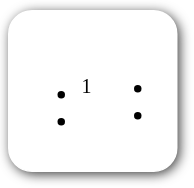<table style=" border-radius:1em; box-shadow: 0.1em 0.1em 0.5em rgba(0,0,0,0.75); background-color: white; border: 1px solid white; margin:10px 0px; padding: 5px;">
<tr style="vertical-align:top;">
<td><br><ul><li><sup>1</sup></li><li></li></ul></td>
<td valign="top"><br><ul><li></li><li></li></ul></td>
<td></td>
</tr>
</table>
